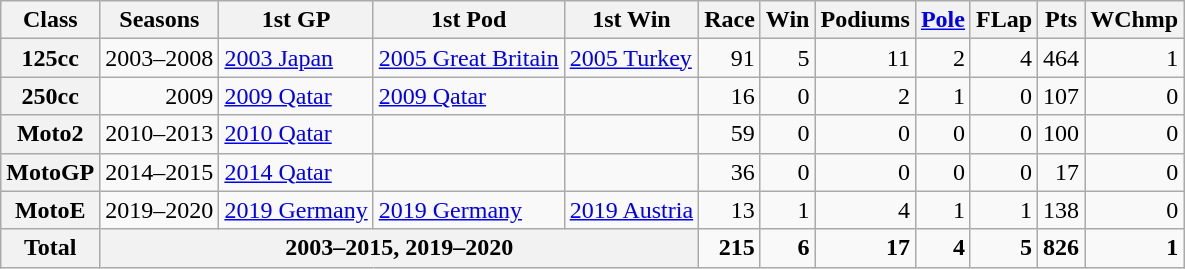<table class="wikitable">
<tr>
<th>Class</th>
<th>Seasons</th>
<th>1st GP</th>
<th>1st Pod</th>
<th>1st Win</th>
<th>Race</th>
<th>Win</th>
<th>Podiums</th>
<th><a href='#'>Pole</a></th>
<th>FLap</th>
<th>Pts</th>
<th>WChmp</th>
</tr>
<tr align="right">
<th>125cc</th>
<td>2003–2008</td>
<td align="left"><a href='#'>2003 Japan</a></td>
<td align="left"><a href='#'>2005 Great Britain</a></td>
<td align="left"><a href='#'>2005 Turkey</a></td>
<td>91</td>
<td>5</td>
<td>11</td>
<td>2</td>
<td>4</td>
<td>464</td>
<td>1</td>
</tr>
<tr align="right">
<th>250cc</th>
<td>2009</td>
<td align="left"><a href='#'>2009 Qatar</a></td>
<td align="left"><a href='#'>2009 Qatar</a></td>
<td align="left"></td>
<td>16</td>
<td>0</td>
<td>2</td>
<td>1</td>
<td>0</td>
<td>107</td>
<td>0</td>
</tr>
<tr align="right">
<th>Moto2</th>
<td>2010–2013</td>
<td align="left"><a href='#'>2010 Qatar</a></td>
<td align="left"></td>
<td align="left"></td>
<td>59</td>
<td>0</td>
<td>0</td>
<td>0</td>
<td>0</td>
<td>100</td>
<td>0</td>
</tr>
<tr align="right">
<th>MotoGP</th>
<td>2014–2015</td>
<td align="left"><a href='#'>2014 Qatar</a></td>
<td align="left"></td>
<td align="left"></td>
<td>36</td>
<td>0</td>
<td>0</td>
<td>0</td>
<td>0</td>
<td>17</td>
<td>0</td>
</tr>
<tr align="right">
<th>MotoE</th>
<td>2019–2020</td>
<td align="left"><a href='#'>2019 Germany</a></td>
<td align="left"><a href='#'>2019 Germany</a></td>
<td align="left"><a href='#'>2019 Austria</a></td>
<td>13</td>
<td>1</td>
<td>4</td>
<td>1</td>
<td>1</td>
<td>138</td>
<td>0</td>
</tr>
<tr align="right">
<th>Total</th>
<th colspan="4">2003–2015, 2019–2020</th>
<td><strong>215</strong></td>
<td><strong>6</strong></td>
<td><strong>17</strong></td>
<td><strong>4</strong></td>
<td><strong>5</strong></td>
<td><strong>826</strong></td>
<td><strong>1</strong></td>
</tr>
</table>
